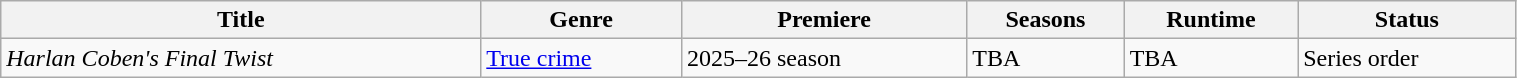<table class="wikitable sortable" style="width:80%;">
<tr>
<th>Title</th>
<th>Genre</th>
<th>Premiere</th>
<th>Seasons</th>
<th>Runtime</th>
<th>Status</th>
</tr>
<tr>
<td><em>Harlan Coben's Final Twist</em></td>
<td><a href='#'>True crime</a></td>
<td>2025–26 season</td>
<td>TBA</td>
<td>TBA</td>
<td>Series order</td>
</tr>
</table>
